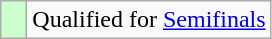<table class="wikitable">
<tr>
<td width=10px bgcolor=ccffcc></td>
<td>Qualified for <a href='#'>Semifinals</a></td>
</tr>
</table>
